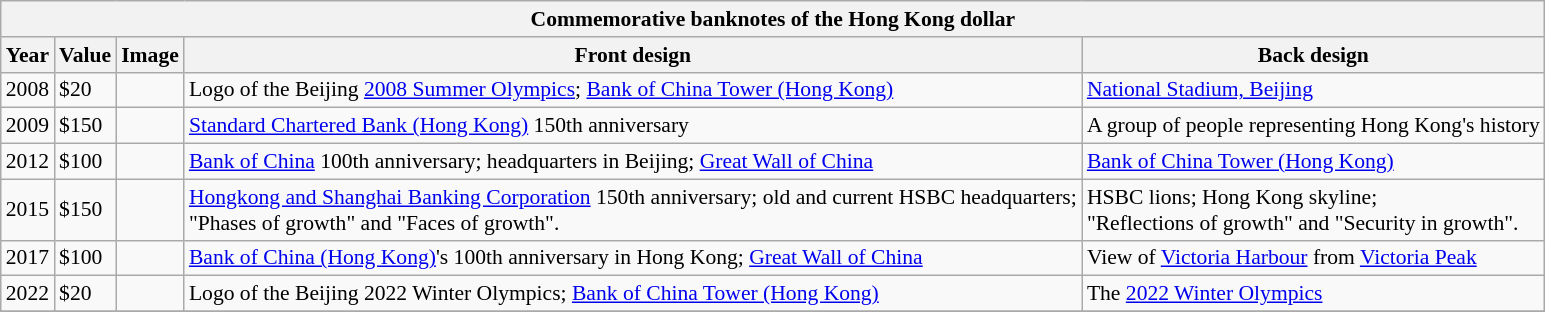<table class="wikitable" style="font-size: 90%">
<tr>
<th colspan="5">Commemorative banknotes of the Hong Kong dollar</th>
</tr>
<tr>
<th>Year</th>
<th>Value</th>
<th>Image</th>
<th>Front design</th>
<th>Back design</th>
</tr>
<tr>
<td>2008</td>
<td>$20</td>
<td></td>
<td>Logo of the Beijing <a href='#'>2008 Summer Olympics</a>; <a href='#'>Bank of China Tower (Hong Kong)</a></td>
<td><a href='#'>National Stadium, Beijing</a></td>
</tr>
<tr>
<td>2009</td>
<td>$150</td>
<td></td>
<td><a href='#'>Standard Chartered Bank (Hong Kong)</a> 150th anniversary</td>
<td>A group of people representing Hong Kong's history</td>
</tr>
<tr>
<td>2012</td>
<td>$100</td>
<td></td>
<td><a href='#'>Bank of China</a> 100th anniversary; headquarters in Beijing; <a href='#'>Great Wall of China</a></td>
<td><a href='#'>Bank of China Tower (Hong Kong)</a></td>
</tr>
<tr>
<td>2015</td>
<td>$150</td>
<td></td>
<td><a href='#'>Hongkong and Shanghai Banking Corporation</a> 150th anniversary; old and current HSBC headquarters;<br>"Phases of growth" and "Faces of growth".</td>
<td>HSBC lions; Hong Kong skyline;<br>"Reflections of growth" and "Security in growth".</td>
</tr>
<tr>
<td>2017</td>
<td>$100</td>
<td></td>
<td><a href='#'>Bank of China (Hong Kong)</a>'s 100th anniversary in Hong Kong; <a href='#'>Great Wall of China</a></td>
<td>View of <a href='#'>Victoria Harbour</a> from <a href='#'>Victoria Peak</a></td>
</tr>
<tr>
<td>2022</td>
<td>$20</td>
<td></td>
<td>Logo of the Beijing 2022 Winter Olympics; <a href='#'>Bank of China Tower (Hong Kong)</a></td>
<td>The <a href='#'>2022 Winter Olympics</a></td>
</tr>
<tr>
</tr>
</table>
